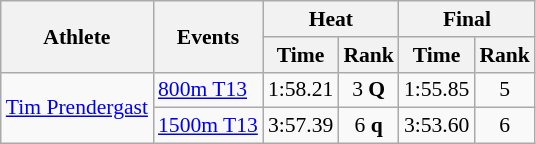<table class=wikitable style="font-size:90%">
<tr>
<th rowspan="2">Athlete</th>
<th rowspan="2">Events</th>
<th colspan="2">Heat</th>
<th colspan="2">Final</th>
</tr>
<tr>
<th>Time</th>
<th>Rank</th>
<th>Time</th>
<th>Rank</th>
</tr>
<tr>
<td rowspan="2"><a href='#'>Tim Prendergast</a></td>
<td><a href='#'>800m T13</a></td>
<td align="center">1:58.21</td>
<td align="center">3 <strong>Q</strong></td>
<td align="center">1:55.85</td>
<td align="center">5</td>
</tr>
<tr>
<td><a href='#'>1500m T13</a></td>
<td align="center">3:57.39</td>
<td align="center">6 <strong>q</strong></td>
<td align="center">3:53.60</td>
<td align="center">6</td>
</tr>
</table>
